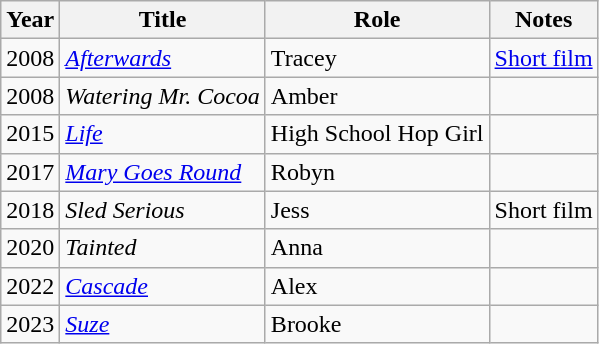<table class="wikitable sortable">
<tr>
<th>Year</th>
<th>Title</th>
<th>Role</th>
<th class="unsortable">Notes</th>
</tr>
<tr>
<td>2008</td>
<td><em><a href='#'>Afterwards</a></em></td>
<td>Tracey</td>
<td><a href='#'>Short film</a></td>
</tr>
<tr>
<td>2008</td>
<td><em>Watering Mr. Cocoa</em></td>
<td>Amber</td>
<td></td>
</tr>
<tr>
<td>2015</td>
<td><em><a href='#'>Life</a></em></td>
<td>High School Hop Girl</td>
<td></td>
</tr>
<tr>
<td>2017</td>
<td><em><a href='#'>Mary Goes Round</a></em></td>
<td>Robyn</td>
<td></td>
</tr>
<tr>
<td>2018</td>
<td><em>Sled Serious</em></td>
<td>Jess</td>
<td>Short film</td>
</tr>
<tr>
<td>2020</td>
<td><em>Tainted</em></td>
<td>Anna</td>
<td></td>
</tr>
<tr>
<td>2022</td>
<td><em><a href='#'>Cascade</a></em></td>
<td>Alex</td>
<td></td>
</tr>
<tr>
<td>2023</td>
<td><em><a href='#'>Suze</a></em></td>
<td>Brooke</td>
<td></td>
</tr>
</table>
